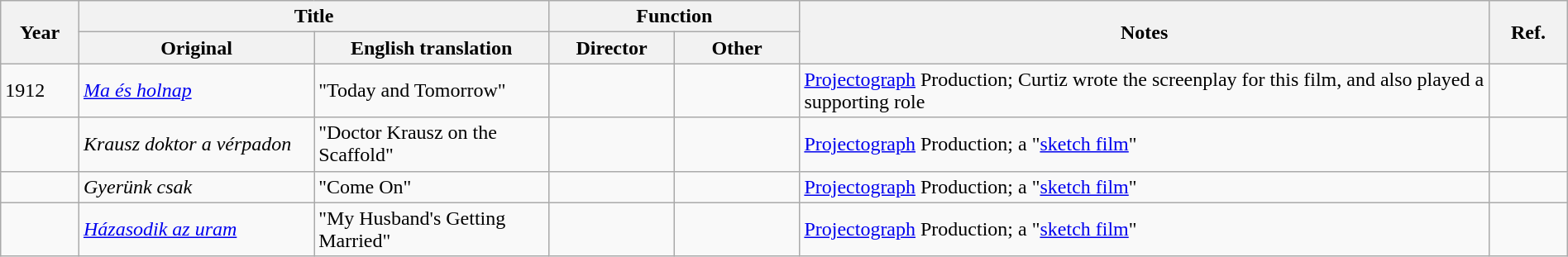<table class="wikitable sortable sticky-header-multi" width="100%">
<tr>
<th scope="col" rowspan="2" width="5%">Year</th>
<th scope="col" colspan="2">Title</th>
<th scope="col" colspan="2">Function</th>
<th scope="col" class="unsortable" rowspan="2">Notes</th>
<th scope="col" class="unsortable" rowspan="2" width="5%">Ref.</th>
</tr>
<tr>
<th scope="col" width="15%">Original</th>
<th scope="col" width="15%">English translation</th>
<th scope="col" width="8%">Director</th>
<th scope="col" width="8%">Other</th>
</tr>
<tr>
<td scope="row">1912</td>
<td><em><a href='#'>Ma és holnap</a></em></td>
<td>"Today and Tomorrow"</td>
<td></td>
<td></td>
<td><a href='#'>Projectograph</a> Production; Curtiz wrote the screenplay for this film, and also played a supporting role</td>
<td align=center></td>
</tr>
<tr>
<td scope="row"></td>
<td><em>Krausz doktor a vérpadon</em></td>
<td>"Doctor Krausz on the Scaffold"</td>
<td></td>
<td></td>
<td><a href='#'>Projectograph</a> Production; a "<a href='#'>sketch film</a>"</td>
<td align=center></td>
</tr>
<tr>
<td scope="row"></td>
<td><em>Gyerünk csak</em></td>
<td>"Come On"</td>
<td></td>
<td></td>
<td><a href='#'>Projectograph</a> Production; a "<a href='#'>sketch film</a>"</td>
<td align=center></td>
</tr>
<tr>
<td scope="row"></td>
<td><em><a href='#'>Házasodik az uram</a></em></td>
<td>"My Husband's Getting Married"</td>
<td></td>
<td></td>
<td><a href='#'>Projectograph</a> Production; a "<a href='#'>sketch film</a>"</td>
<td align=center></td>
</tr>
</table>
